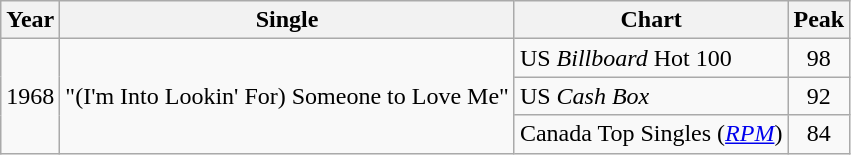<table class="wikitable">
<tr>
<th>Year</th>
<th>Single</th>
<th>Chart</th>
<th>Peak</th>
</tr>
<tr>
<td rowspan="3">1968</td>
<td rowspan="3">"(I'm Into Lookin' For) Someone to Love Me"</td>
<td>US <em>Billboard</em> Hot 100</td>
<td align="center">98</td>
</tr>
<tr>
<td>US <em>Cash Box</em></td>
<td align="center">92</td>
</tr>
<tr>
<td>Canada Top Singles (<a href='#'><em>RPM</em></a>)</td>
<td align="center">84</td>
</tr>
</table>
